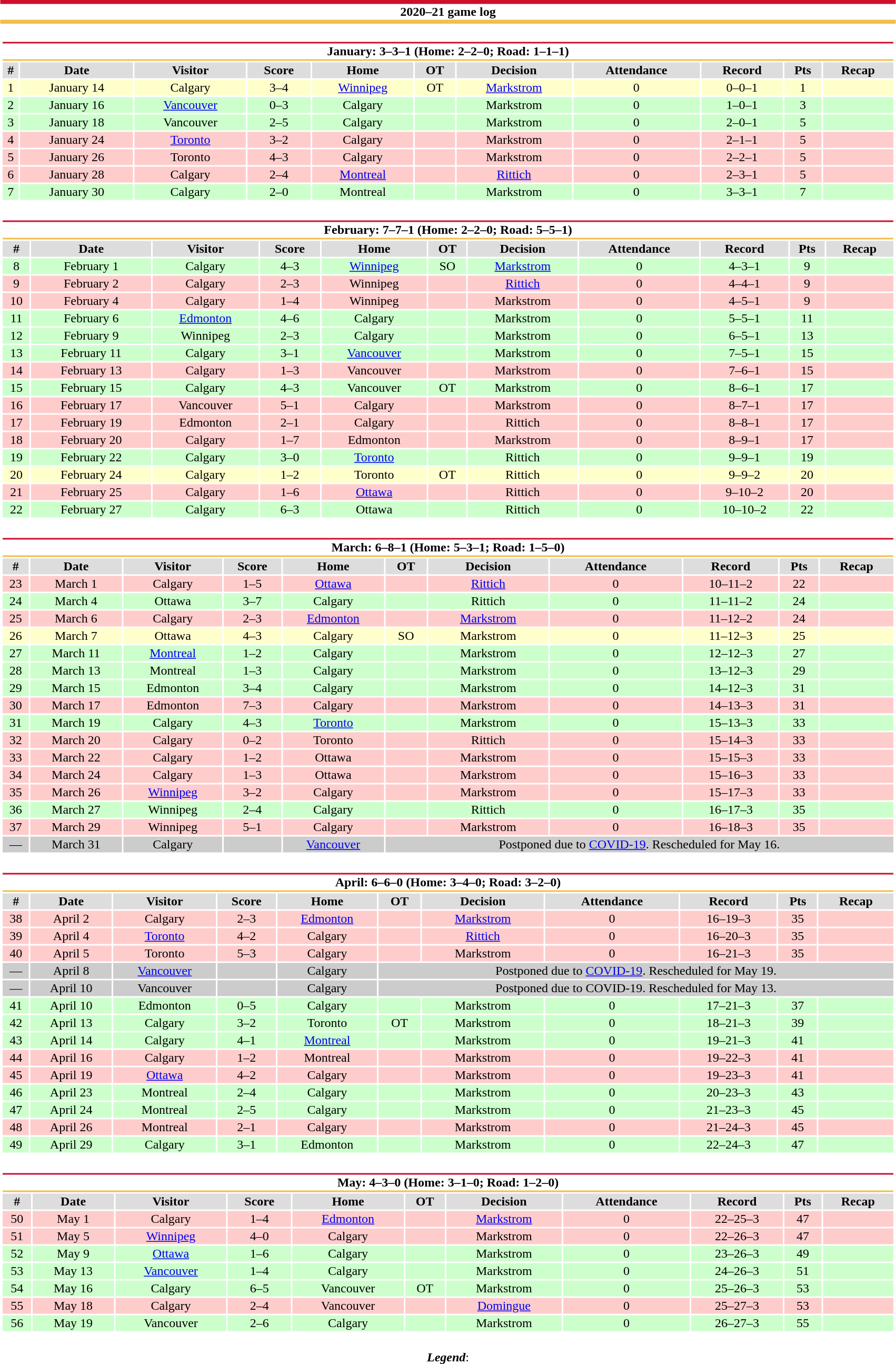<table class="toccolours" style="width:90%; clear:both; margin:1.5em auto; text-align:center;">
<tr>
<th colspan="11" style="background:#FFFFFF; border-top:#CE0E2D 5px solid; border-bottom:#F3BD48 5px solid;">2020–21 game log</th>
</tr>
<tr>
<td colspan="11"><br><table class="toccolours collapsible collapsed" style="width:100%;">
<tr>
<th colspan="11" style="background:#FFFFFF; border-top:#CE0E2D 2px solid; border-bottom:#F3BD48 2px solid;">January: 3–3–1 (Home: 2–2–0; Road: 1–1–1)</th>
</tr>
<tr style="background:#ddd;">
<th>#</th>
<th>Date</th>
<th>Visitor</th>
<th>Score</th>
<th>Home</th>
<th>OT</th>
<th>Decision</th>
<th>Attendance</th>
<th>Record</th>
<th>Pts</th>
<th>Recap</th>
</tr>
<tr style="background:#ffc;">
<td>1</td>
<td>January 14</td>
<td>Calgary</td>
<td>3–4</td>
<td><a href='#'>Winnipeg</a></td>
<td>OT</td>
<td><a href='#'>Markstrom</a></td>
<td>0</td>
<td>0–0–1</td>
<td>1</td>
<td></td>
</tr>
<tr style="background:#cfc;">
<td>2</td>
<td>January 16</td>
<td><a href='#'>Vancouver</a></td>
<td>0–3</td>
<td>Calgary</td>
<td></td>
<td>Markstrom</td>
<td>0</td>
<td>1–0–1</td>
<td>3</td>
<td></td>
</tr>
<tr style="background:#cfc;">
<td>3</td>
<td>January 18</td>
<td>Vancouver</td>
<td>2–5</td>
<td>Calgary</td>
<td></td>
<td>Markstrom</td>
<td>0</td>
<td>2–0–1</td>
<td>5</td>
<td></td>
</tr>
<tr style="background:#fcc;">
<td>4</td>
<td>January 24</td>
<td><a href='#'>Toronto</a></td>
<td>3–2</td>
<td>Calgary</td>
<td></td>
<td>Markstrom</td>
<td>0</td>
<td>2–1–1</td>
<td>5</td>
<td></td>
</tr>
<tr style="background:#fcc;">
<td>5</td>
<td>January 26</td>
<td>Toronto</td>
<td>4–3</td>
<td>Calgary</td>
<td></td>
<td>Markstrom</td>
<td>0</td>
<td>2–2–1</td>
<td>5</td>
<td></td>
</tr>
<tr style="background:#fcc;">
<td>6</td>
<td>January 28</td>
<td>Calgary</td>
<td>2–4</td>
<td><a href='#'>Montreal</a></td>
<td></td>
<td><a href='#'>Rittich</a></td>
<td>0</td>
<td>2–3–1</td>
<td>5</td>
<td></td>
</tr>
<tr style="background:#cfc;">
<td>7</td>
<td>January 30</td>
<td>Calgary</td>
<td>2–0</td>
<td>Montreal</td>
<td></td>
<td>Markstrom</td>
<td>0</td>
<td>3–3–1</td>
<td>7</td>
<td></td>
</tr>
</table>
</td>
</tr>
<tr>
<td colspan="11"><br><table class="toccolours collapsible collapsed" style="width:100%;">
<tr>
<th colspan="11" style="background:#FFFFFF; border-top:#CE0E2D 2px solid; border-bottom:#F3BD48 2px solid;">February: 7–7–1 (Home: 2–2–0; Road: 5–5–1)</th>
</tr>
<tr style="background:#ddd;">
<th>#</th>
<th>Date</th>
<th>Visitor</th>
<th>Score</th>
<th>Home</th>
<th>OT</th>
<th>Decision</th>
<th>Attendance</th>
<th>Record</th>
<th>Pts</th>
<th>Recap</th>
</tr>
<tr style="background:#cfc;">
<td>8</td>
<td>February 1</td>
<td>Calgary</td>
<td>4–3</td>
<td><a href='#'>Winnipeg</a></td>
<td>SO</td>
<td><a href='#'>Markstrom</a></td>
<td>0</td>
<td>4–3–1</td>
<td>9</td>
<td></td>
</tr>
<tr style="background:#fcc;">
<td>9</td>
<td>February 2</td>
<td>Calgary</td>
<td>2–3</td>
<td>Winnipeg</td>
<td></td>
<td><a href='#'>Rittich</a></td>
<td>0</td>
<td>4–4–1</td>
<td>9</td>
<td></td>
</tr>
<tr style="background:#fcc;">
<td>10</td>
<td>February 4</td>
<td>Calgary</td>
<td>1–4</td>
<td>Winnipeg</td>
<td></td>
<td>Markstrom</td>
<td>0</td>
<td>4–5–1</td>
<td>9</td>
<td></td>
</tr>
<tr style="background:#cfc;">
<td>11</td>
<td>February 6</td>
<td><a href='#'>Edmonton</a></td>
<td>4–6</td>
<td>Calgary</td>
<td></td>
<td>Markstrom</td>
<td>0</td>
<td>5–5–1</td>
<td>11</td>
<td></td>
</tr>
<tr style="background:#cfc;">
<td>12</td>
<td>February 9</td>
<td>Winnipeg</td>
<td>2–3</td>
<td>Calgary</td>
<td></td>
<td>Markstrom</td>
<td>0</td>
<td>6–5–1</td>
<td>13</td>
<td></td>
</tr>
<tr style="background:#cfc;">
<td>13</td>
<td>February 11</td>
<td>Calgary</td>
<td>3–1</td>
<td><a href='#'>Vancouver</a></td>
<td></td>
<td>Markstrom</td>
<td>0</td>
<td>7–5–1</td>
<td>15</td>
<td></td>
</tr>
<tr style="background:#fcc;">
<td>14</td>
<td>February 13</td>
<td>Calgary</td>
<td>1–3</td>
<td>Vancouver</td>
<td></td>
<td>Markstrom</td>
<td>0</td>
<td>7–6–1</td>
<td>15</td>
<td></td>
</tr>
<tr style="background:#cfc;">
<td>15</td>
<td>February 15</td>
<td>Calgary</td>
<td>4–3</td>
<td>Vancouver</td>
<td>OT</td>
<td>Markstrom</td>
<td>0</td>
<td>8–6–1</td>
<td>17</td>
<td></td>
</tr>
<tr style="background:#fcc;">
<td>16</td>
<td>February 17</td>
<td>Vancouver</td>
<td>5–1</td>
<td>Calgary</td>
<td></td>
<td>Markstrom</td>
<td>0</td>
<td>8–7–1</td>
<td>17</td>
<td></td>
</tr>
<tr style="background:#fcc;">
<td>17</td>
<td>February 19</td>
<td>Edmonton</td>
<td>2–1</td>
<td>Calgary</td>
<td></td>
<td>Rittich</td>
<td>0</td>
<td>8–8–1</td>
<td>17</td>
<td></td>
</tr>
<tr style="background:#fcc;">
<td>18</td>
<td>February 20</td>
<td>Calgary</td>
<td>1–7</td>
<td>Edmonton</td>
<td></td>
<td>Markstrom</td>
<td>0</td>
<td>8–9–1</td>
<td>17</td>
<td></td>
</tr>
<tr style="background:#cfc;">
<td>19</td>
<td>February 22</td>
<td>Calgary</td>
<td>3–0</td>
<td><a href='#'>Toronto</a></td>
<td></td>
<td>Rittich</td>
<td>0</td>
<td>9–9–1</td>
<td>19</td>
<td></td>
</tr>
<tr style="background:#ffc;">
<td>20</td>
<td>February 24</td>
<td>Calgary</td>
<td>1–2</td>
<td>Toronto</td>
<td>OT</td>
<td>Rittich</td>
<td>0</td>
<td>9–9–2</td>
<td>20</td>
<td></td>
</tr>
<tr style="background:#fcc;">
<td>21</td>
<td>February 25</td>
<td>Calgary</td>
<td>1–6</td>
<td><a href='#'>Ottawa</a></td>
<td></td>
<td>Rittich</td>
<td>0</td>
<td>9–10–2</td>
<td>20</td>
<td></td>
</tr>
<tr style="background:#cfc;">
<td>22</td>
<td>February 27</td>
<td>Calgary</td>
<td>6–3</td>
<td>Ottawa</td>
<td></td>
<td>Rittich</td>
<td>0</td>
<td>10–10–2</td>
<td>22</td>
<td></td>
</tr>
</table>
</td>
</tr>
<tr>
<td colspan="11"><br><table class="toccolours collapsible collapsed" style="width:100%;">
<tr>
<th colspan="11" style="background:#FFFFFF; border-top:#CE0E2D 2px solid; border-bottom:#F3BD48 2px solid;">March: 6–8–1 (Home: 5–3–1; Road: 1–5–0)</th>
</tr>
<tr style="background:#ddd;">
<th>#</th>
<th>Date</th>
<th>Visitor</th>
<th>Score</th>
<th>Home</th>
<th>OT</th>
<th>Decision</th>
<th>Attendance</th>
<th>Record</th>
<th>Pts</th>
<th>Recap</th>
</tr>
<tr style="background:#fcc;">
<td>23</td>
<td>March 1</td>
<td>Calgary</td>
<td>1–5</td>
<td><a href='#'>Ottawa</a></td>
<td></td>
<td><a href='#'>Rittich</a></td>
<td>0</td>
<td>10–11–2</td>
<td>22</td>
<td></td>
</tr>
<tr style="background:#cfc;">
<td>24</td>
<td>March 4</td>
<td>Ottawa</td>
<td>3–7</td>
<td>Calgary</td>
<td></td>
<td>Rittich</td>
<td>0</td>
<td>11–11–2</td>
<td>24</td>
<td></td>
</tr>
<tr style="background:#fcc;">
<td>25</td>
<td>March 6</td>
<td>Calgary</td>
<td>2–3</td>
<td><a href='#'>Edmonton</a></td>
<td></td>
<td><a href='#'>Markstrom</a></td>
<td>0</td>
<td>11–12–2</td>
<td>24</td>
<td></td>
</tr>
<tr style="background:#ffc;">
<td>26</td>
<td>March 7</td>
<td>Ottawa</td>
<td>4–3</td>
<td>Calgary</td>
<td>SO</td>
<td>Markstrom</td>
<td>0</td>
<td>11–12–3</td>
<td>25</td>
<td></td>
</tr>
<tr style="background:#cfc;">
<td>27</td>
<td>March 11</td>
<td><a href='#'>Montreal</a></td>
<td>1–2</td>
<td>Calgary</td>
<td></td>
<td>Markstrom</td>
<td>0</td>
<td>12–12–3</td>
<td>27</td>
<td></td>
</tr>
<tr style="background:#cfc;">
<td>28</td>
<td>March 13</td>
<td>Montreal</td>
<td>1–3</td>
<td>Calgary</td>
<td></td>
<td>Markstrom</td>
<td>0</td>
<td>13–12–3</td>
<td>29</td>
<td></td>
</tr>
<tr style="background:#cfc;">
<td>29</td>
<td>March 15</td>
<td>Edmonton</td>
<td>3–4</td>
<td>Calgary</td>
<td></td>
<td>Markstrom</td>
<td>0</td>
<td>14–12–3</td>
<td>31</td>
<td></td>
</tr>
<tr style="background:#fcc;">
<td>30</td>
<td>March 17</td>
<td>Edmonton</td>
<td>7–3</td>
<td>Calgary</td>
<td></td>
<td>Markstrom</td>
<td>0</td>
<td>14–13–3</td>
<td>31</td>
<td></td>
</tr>
<tr style="background:#cfc;">
<td>31</td>
<td>March 19</td>
<td>Calgary</td>
<td>4–3</td>
<td><a href='#'>Toronto</a></td>
<td></td>
<td>Markstrom</td>
<td>0</td>
<td>15–13–3</td>
<td>33</td>
<td></td>
</tr>
<tr style="background:#fcc;">
<td>32</td>
<td>March 20</td>
<td>Calgary</td>
<td>0–2</td>
<td>Toronto</td>
<td></td>
<td>Rittich</td>
<td>0</td>
<td>15–14–3</td>
<td>33</td>
<td></td>
</tr>
<tr style="background:#fcc;">
<td>33</td>
<td>March 22</td>
<td>Calgary</td>
<td>1–2</td>
<td>Ottawa</td>
<td></td>
<td>Markstrom</td>
<td>0</td>
<td>15–15–3</td>
<td>33</td>
<td></td>
</tr>
<tr style="background:#fcc;">
<td>34</td>
<td>March 24</td>
<td>Calgary</td>
<td>1–3</td>
<td>Ottawa</td>
<td></td>
<td>Markstrom</td>
<td>0</td>
<td>15–16–3</td>
<td>33</td>
<td></td>
</tr>
<tr style="background:#fcc;">
<td>35</td>
<td>March 26</td>
<td><a href='#'>Winnipeg</a></td>
<td>3–2</td>
<td>Calgary</td>
<td></td>
<td>Markstrom</td>
<td>0</td>
<td>15–17–3</td>
<td>33</td>
<td></td>
</tr>
<tr style="background:#cfc;">
<td>36</td>
<td>March 27</td>
<td>Winnipeg</td>
<td>2–4</td>
<td>Calgary</td>
<td></td>
<td>Rittich</td>
<td>0</td>
<td>16–17–3</td>
<td>35</td>
<td></td>
</tr>
<tr style="background:#fcc;">
<td>37</td>
<td>March 29</td>
<td>Winnipeg</td>
<td>5–1</td>
<td>Calgary</td>
<td></td>
<td>Markstrom</td>
<td>0</td>
<td>16–18–3</td>
<td>35</td>
<td></td>
</tr>
<tr style="background:#ccc;">
<td>—</td>
<td>March 31</td>
<td>Calgary</td>
<td></td>
<td><a href='#'>Vancouver</a></td>
<td colspan="6">Postponed due to <a href='#'>COVID-19</a>. Rescheduled for May 16.</td>
</tr>
</table>
</td>
</tr>
<tr>
<td colspan="11"><br><table class="toccolours collapsible collapsed" style="width:100%;">
<tr>
<th colspan="11" style="background:#FFFFFF; border-top:#CE0E2D 2px solid; border-bottom:#F3BD48 2px solid;">April: 6–6–0 (Home: 3–4–0; Road: 3–2–0)</th>
</tr>
<tr style="background:#ddd;">
<th>#</th>
<th>Date</th>
<th>Visitor</th>
<th>Score</th>
<th>Home</th>
<th>OT</th>
<th>Decision</th>
<th>Attendance</th>
<th>Record</th>
<th>Pts</th>
<th>Recap</th>
</tr>
<tr style="background:#fcc;">
<td>38</td>
<td>April 2</td>
<td>Calgary</td>
<td>2–3</td>
<td><a href='#'>Edmonton</a></td>
<td></td>
<td><a href='#'>Markstrom</a></td>
<td>0</td>
<td>16–19–3</td>
<td>35</td>
<td></td>
</tr>
<tr style="background:#fcc;">
<td>39</td>
<td>April 4</td>
<td><a href='#'>Toronto</a></td>
<td>4–2</td>
<td>Calgary</td>
<td></td>
<td><a href='#'>Rittich</a></td>
<td>0</td>
<td>16–20–3</td>
<td>35</td>
<td></td>
</tr>
<tr style="background:#fcc;">
<td>40</td>
<td>April 5</td>
<td>Toronto</td>
<td>5–3</td>
<td>Calgary</td>
<td></td>
<td>Markstrom</td>
<td>0</td>
<td>16–21–3</td>
<td>35</td>
<td></td>
</tr>
<tr style="background:#ccc;">
<td>—</td>
<td>April 8</td>
<td><a href='#'>Vancouver</a></td>
<td></td>
<td>Calgary</td>
<td colspan="6">Postponed due to <a href='#'>COVID-19</a>. Rescheduled for May 19.</td>
</tr>
<tr style="background:#ccc;">
<td>—</td>
<td>April 10</td>
<td>Vancouver</td>
<td></td>
<td>Calgary</td>
<td colspan="6">Postponed due to COVID-19. Rescheduled for May 13.</td>
</tr>
<tr style="background:#cfc;">
<td>41</td>
<td>April 10</td>
<td>Edmonton</td>
<td>0–5</td>
<td>Calgary</td>
<td></td>
<td>Markstrom</td>
<td>0</td>
<td>17–21–3</td>
<td>37</td>
<td></td>
</tr>
<tr style="background:#cfc;">
<td>42</td>
<td>April 13</td>
<td>Calgary</td>
<td>3–2</td>
<td>Toronto</td>
<td>OT</td>
<td>Markstrom</td>
<td>0</td>
<td>18–21–3</td>
<td>39</td>
<td></td>
</tr>
<tr style="background:#cfc;">
<td>43</td>
<td>April 14</td>
<td>Calgary</td>
<td>4–1</td>
<td><a href='#'>Montreal</a></td>
<td></td>
<td>Markstrom</td>
<td>0</td>
<td>19–21–3</td>
<td>41</td>
<td></td>
</tr>
<tr style="background:#fcc;">
<td>44</td>
<td>April 16</td>
<td>Calgary</td>
<td>1–2</td>
<td>Montreal</td>
<td></td>
<td>Markstrom</td>
<td>0</td>
<td>19–22–3</td>
<td>41</td>
<td></td>
</tr>
<tr style="background:#fcc;">
<td>45</td>
<td>April 19</td>
<td><a href='#'>Ottawa</a></td>
<td>4–2</td>
<td>Calgary</td>
<td></td>
<td>Markstrom</td>
<td>0</td>
<td>19–23–3</td>
<td>41</td>
<td></td>
</tr>
<tr style="background:#cfc;">
<td>46</td>
<td>April 23</td>
<td>Montreal</td>
<td>2–4</td>
<td>Calgary</td>
<td></td>
<td>Markstrom</td>
<td>0</td>
<td>20–23–3</td>
<td>43</td>
<td></td>
</tr>
<tr style="background:#cfc;">
<td>47</td>
<td>April 24</td>
<td>Montreal</td>
<td>2–5</td>
<td>Calgary</td>
<td></td>
<td>Markstrom</td>
<td>0</td>
<td>21–23–3</td>
<td>45</td>
<td></td>
</tr>
<tr style="background:#fcc;">
<td>48</td>
<td>April 26</td>
<td>Montreal</td>
<td>2–1</td>
<td>Calgary</td>
<td></td>
<td>Markstrom</td>
<td>0</td>
<td>21–24–3</td>
<td>45</td>
<td></td>
</tr>
<tr style="background:#cfc;">
<td>49</td>
<td>April 29</td>
<td>Calgary</td>
<td>3–1</td>
<td>Edmonton</td>
<td></td>
<td>Markstrom</td>
<td>0</td>
<td>22–24–3</td>
<td>47</td>
<td></td>
</tr>
</table>
</td>
</tr>
<tr>
<td colspan="11"><br><table class="toccolours collapsible collapsed" style="width:100%;">
<tr>
<th colspan="11" style="background:#FFFFFF; border-top:#CE0E2D 2px solid; border-bottom:#F3BD48 2px solid;">May: 4–3–0 (Home: 3–1–0; Road: 1–2–0)</th>
</tr>
<tr style="background:#ddd;">
<th>#</th>
<th>Date</th>
<th>Visitor</th>
<th>Score</th>
<th>Home</th>
<th>OT</th>
<th>Decision</th>
<th>Attendance</th>
<th>Record</th>
<th>Pts</th>
<th>Recap</th>
</tr>
<tr style="background:#fcc;">
<td>50</td>
<td>May 1</td>
<td>Calgary</td>
<td>1–4</td>
<td><a href='#'>Edmonton</a></td>
<td></td>
<td><a href='#'>Markstrom</a></td>
<td>0</td>
<td>22–25–3</td>
<td>47</td>
<td></td>
</tr>
<tr style="background:#fcc;">
<td>51</td>
<td>May 5</td>
<td><a href='#'>Winnipeg</a></td>
<td>4–0</td>
<td>Calgary</td>
<td></td>
<td>Markstrom</td>
<td>0</td>
<td>22–26–3</td>
<td>47</td>
<td></td>
</tr>
<tr style="background:#cfc;">
<td>52</td>
<td>May 9</td>
<td><a href='#'>Ottawa</a></td>
<td>1–6</td>
<td>Calgary</td>
<td></td>
<td>Markstrom</td>
<td>0</td>
<td>23–26–3</td>
<td>49</td>
<td></td>
</tr>
<tr style="background:#cfc;">
<td>53</td>
<td>May 13</td>
<td><a href='#'>Vancouver</a></td>
<td>1–4</td>
<td>Calgary</td>
<td></td>
<td>Markstrom</td>
<td>0</td>
<td>24–26–3</td>
<td>51</td>
<td></td>
</tr>
<tr style="background:#cfc;">
<td>54</td>
<td>May 16</td>
<td>Calgary</td>
<td>6–5</td>
<td>Vancouver</td>
<td>OT</td>
<td>Markstrom</td>
<td>0</td>
<td>25–26–3</td>
<td>53</td>
<td></td>
</tr>
<tr style="background:#fcc;">
<td>55</td>
<td>May 18</td>
<td>Calgary</td>
<td>2–4</td>
<td>Vancouver</td>
<td></td>
<td><a href='#'>Domingue</a></td>
<td>0</td>
<td>25–27–3</td>
<td>53</td>
<td></td>
</tr>
<tr style="background:#cfc;">
<td>56</td>
<td>May 19</td>
<td>Vancouver</td>
<td>2–6</td>
<td>Calgary</td>
<td></td>
<td>Markstrom</td>
<td>0</td>
<td>26–27–3</td>
<td>55</td>
<td></td>
</tr>
</table>
</td>
</tr>
<tr>
<td colspan="11" style="text-align:center;"><br><strong><em>Legend</em></strong>:


</td>
</tr>
</table>
